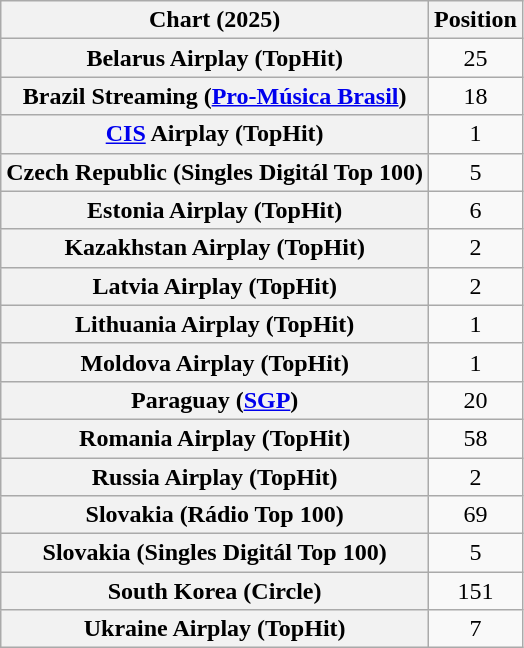<table class="wikitable sortable plainrowheaders" style="text-align:center">
<tr>
<th scope="col">Chart (2025)</th>
<th scope="col">Position</th>
</tr>
<tr>
<th scope="row">Belarus Airplay (TopHit)</th>
<td>25</td>
</tr>
<tr>
<th scope="row">Brazil Streaming (<a href='#'>Pro-Música Brasil</a>)</th>
<td>18</td>
</tr>
<tr>
<th scope="row"><a href='#'>CIS</a> Airplay (TopHit)</th>
<td>1</td>
</tr>
<tr>
<th scope="row">Czech Republic (Singles Digitál Top 100)</th>
<td>5</td>
</tr>
<tr>
<th scope="row">Estonia Airplay (TopHit)</th>
<td>6</td>
</tr>
<tr>
<th scope="row">Kazakhstan Airplay (TopHit)</th>
<td>2</td>
</tr>
<tr>
<th scope="row">Latvia Airplay (TopHit)</th>
<td>2</td>
</tr>
<tr>
<th scope="row">Lithuania Airplay (TopHit)</th>
<td>1</td>
</tr>
<tr>
<th scope="row">Moldova Airplay (TopHit)</th>
<td>1</td>
</tr>
<tr>
<th scope="row">Paraguay (<a href='#'>SGP</a>)</th>
<td>20</td>
</tr>
<tr>
<th scope="row">Romania Airplay (TopHit)</th>
<td>58</td>
</tr>
<tr>
<th scope="row">Russia Airplay (TopHit)</th>
<td>2</td>
</tr>
<tr>
<th scope="row">Slovakia (Rádio Top 100)</th>
<td>69</td>
</tr>
<tr>
<th scope="row">Slovakia (Singles Digitál Top 100)</th>
<td>5</td>
</tr>
<tr>
<th scope="row">South Korea (Circle)</th>
<td>151</td>
</tr>
<tr>
<th scope="row">Ukraine Airplay (TopHit)</th>
<td>7</td>
</tr>
</table>
